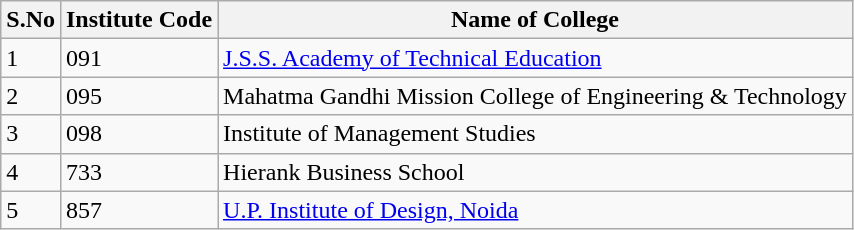<table class="wikitable sortable">
<tr>
<th>S.No</th>
<th>Institute Code</th>
<th>Name of College</th>
</tr>
<tr>
<td>1</td>
<td>091</td>
<td><a href='#'>J.S.S. Academy of Technical Education</a></td>
</tr>
<tr>
<td>2</td>
<td>095</td>
<td>Mahatma Gandhi Mission College of Engineering & Technology</td>
</tr>
<tr>
<td>3</td>
<td>098</td>
<td>Institute of Management Studies</td>
</tr>
<tr>
<td>4</td>
<td>733</td>
<td>Hierank Business School</td>
</tr>
<tr>
<td>5</td>
<td>857</td>
<td><a href='#'>U.P. Institute of Design, Noida</a></td>
</tr>
</table>
